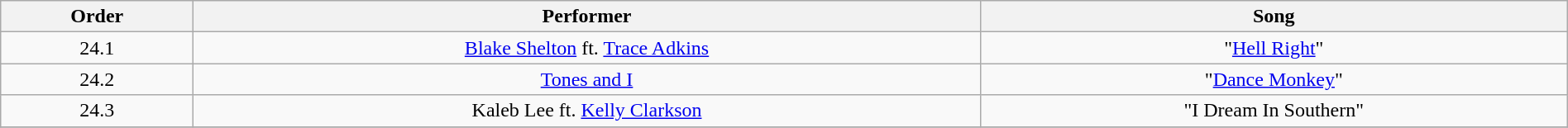<table class="wikitable" style="text-align:center; width:100%;">
<tr>
<th>Order</th>
<th>Performer</th>
<th>Song</th>
</tr>
<tr>
<td>24.1</td>
<td><a href='#'>Blake Shelton</a> ft. <a href='#'>Trace Adkins</a></td>
<td>"<a href='#'>Hell Right</a>"</td>
</tr>
<tr>
<td>24.2</td>
<td><a href='#'>Tones and I</a></td>
<td>"<a href='#'>Dance Monkey</a>"</td>
</tr>
<tr>
<td>24.3</td>
<td>Kaleb Lee ft. <a href='#'>Kelly Clarkson</a></td>
<td>"I Dream In Southern"</td>
</tr>
<tr>
</tr>
</table>
